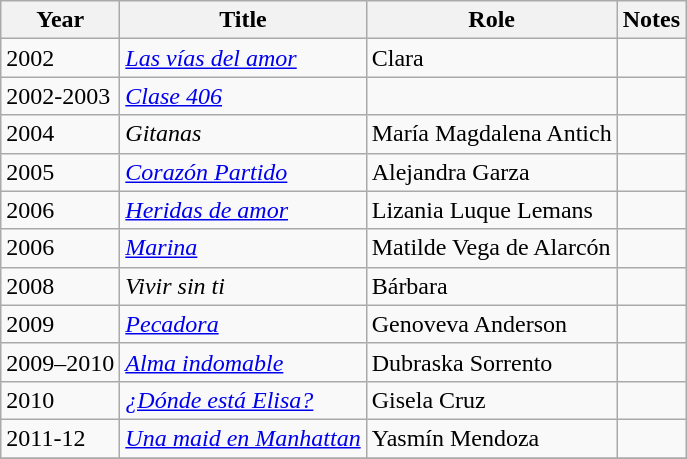<table class="wikitable sortable">
<tr>
<th>Year</th>
<th>Title</th>
<th>Role</th>
<th class=unsortable>Notes</th>
</tr>
<tr>
<td>2002</td>
<td><em><a href='#'>Las vías del amor</a></em></td>
<td>Clara</td>
<td></td>
</tr>
<tr>
<td>2002-2003</td>
<td><em><a href='#'>Clase 406</a></em></td>
<td></td>
<td></td>
</tr>
<tr>
<td>2004</td>
<td><em>Gitanas</em></td>
<td>María Magdalena Antich</td>
<td></td>
</tr>
<tr>
<td>2005</td>
<td><em><a href='#'>Corazón Partido</a></em></td>
<td>Alejandra Garza</td>
<td></td>
</tr>
<tr>
<td>2006</td>
<td><em><a href='#'>Heridas de amor</a></em></td>
<td>Lizania Luque Lemans</td>
<td></td>
</tr>
<tr>
<td>2006</td>
<td><em><a href='#'>Marina</a></em></td>
<td>Matilde Vega de Alarcón</td>
<td></td>
</tr>
<tr>
<td>2008</td>
<td><em>Vivir sin ti</em></td>
<td>Bárbara</td>
<td></td>
</tr>
<tr>
<td>2009</td>
<td><em><a href='#'>Pecadora</a></em></td>
<td>Genoveva Anderson</td>
<td></td>
</tr>
<tr>
<td>2009–2010</td>
<td><em><a href='#'>Alma indomable</a></em></td>
<td>Dubraska Sorrento</td>
<td></td>
</tr>
<tr>
<td>2010</td>
<td><em><a href='#'>¿Dónde está Elisa?</a></em></td>
<td>Gisela Cruz</td>
<td></td>
</tr>
<tr>
<td>2011-12</td>
<td><em><a href='#'>Una maid en Manhattan</a></em></td>
<td>Yasmín Mendoza</td>
<td></td>
</tr>
<tr>
</tr>
</table>
